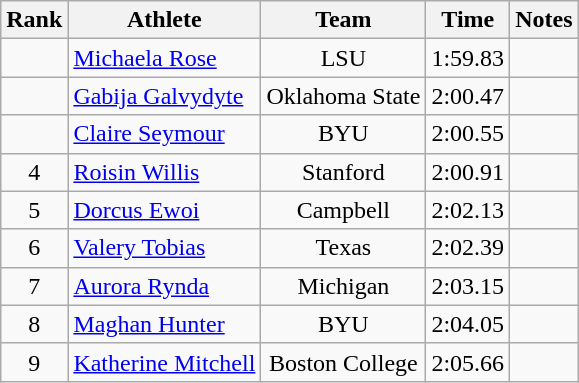<table class="wikitable sortable" style="text-align:center">
<tr>
<th>Rank</th>
<th>Athlete</th>
<th>Team</th>
<th>Time</th>
<th>Notes</th>
</tr>
<tr>
<td></td>
<td align=left> <a href='#'>Michaela Rose</a></td>
<td>LSU</td>
<td>1:59.83</td>
<td></td>
</tr>
<tr>
<td></td>
<td align=left> <a href='#'>Gabija Galvydyte</a></td>
<td>Oklahoma State</td>
<td>2:00.47</td>
<td></td>
</tr>
<tr>
<td></td>
<td align=left> <a href='#'>Claire Seymour</a></td>
<td>BYU</td>
<td>2:00.55</td>
<td></td>
</tr>
<tr>
<td>4</td>
<td align=left> <a href='#'>Roisin Willis</a></td>
<td>Stanford</td>
<td>2:00.91</td>
<td></td>
</tr>
<tr>
<td>5</td>
<td align=left> <a href='#'>Dorcus Ewoi</a></td>
<td>Campbell</td>
<td>2:02.13</td>
<td></td>
</tr>
<tr>
<td>6</td>
<td align=left> <a href='#'>Valery Tobias</a></td>
<td>Texas</td>
<td>2:02.39</td>
<td></td>
</tr>
<tr>
<td>7</td>
<td align=left> <a href='#'>Aurora Rynda</a></td>
<td>Michigan</td>
<td>2:03.15</td>
<td></td>
</tr>
<tr>
<td>8</td>
<td align=left> <a href='#'>Maghan Hunter</a></td>
<td>BYU</td>
<td>2:04.05</td>
<td></td>
</tr>
<tr>
<td>9</td>
<td> <a href='#'>Katherine Mitchell</a></td>
<td>Boston College</td>
<td>2:05.66</td>
<td></td>
</tr>
</table>
